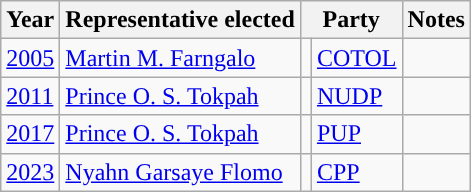<table class="wikitable">
<tr>
<th>Year</th>
<th>Representative elected</th>
<th colspan=2>Party</th>
<th>Notes</th>
</tr>
<tr>
<td><a href='#'>2005</a></td>
<td><a href='#'>Martin M. Farngalo</a></td>
<td></td>
<td><a href='#'>COTOL</a></td>
<td></td>
</tr>
<tr>
<td><a href='#'>2011</a></td>
<td><a href='#'>Prince O. S. Tokpah</a></td>
<td></td>
<td><a href='#'>NUDP</a></td>
<td></td>
</tr>
<tr>
<td><a href='#'>2017</a></td>
<td><a href='#'>Prince O. S. Tokpah</a></td>
<td></td>
<td><a href='#'>PUP</a></td>
<td></td>
</tr>
<tr>
<td><a href='#'>2023</a></td>
<td><a href='#'>Nyahn Garsaye Flomo</a></td>
<td></td>
<td><a href='#'>CPP</a></td>
<td></td>
</tr>
</table>
